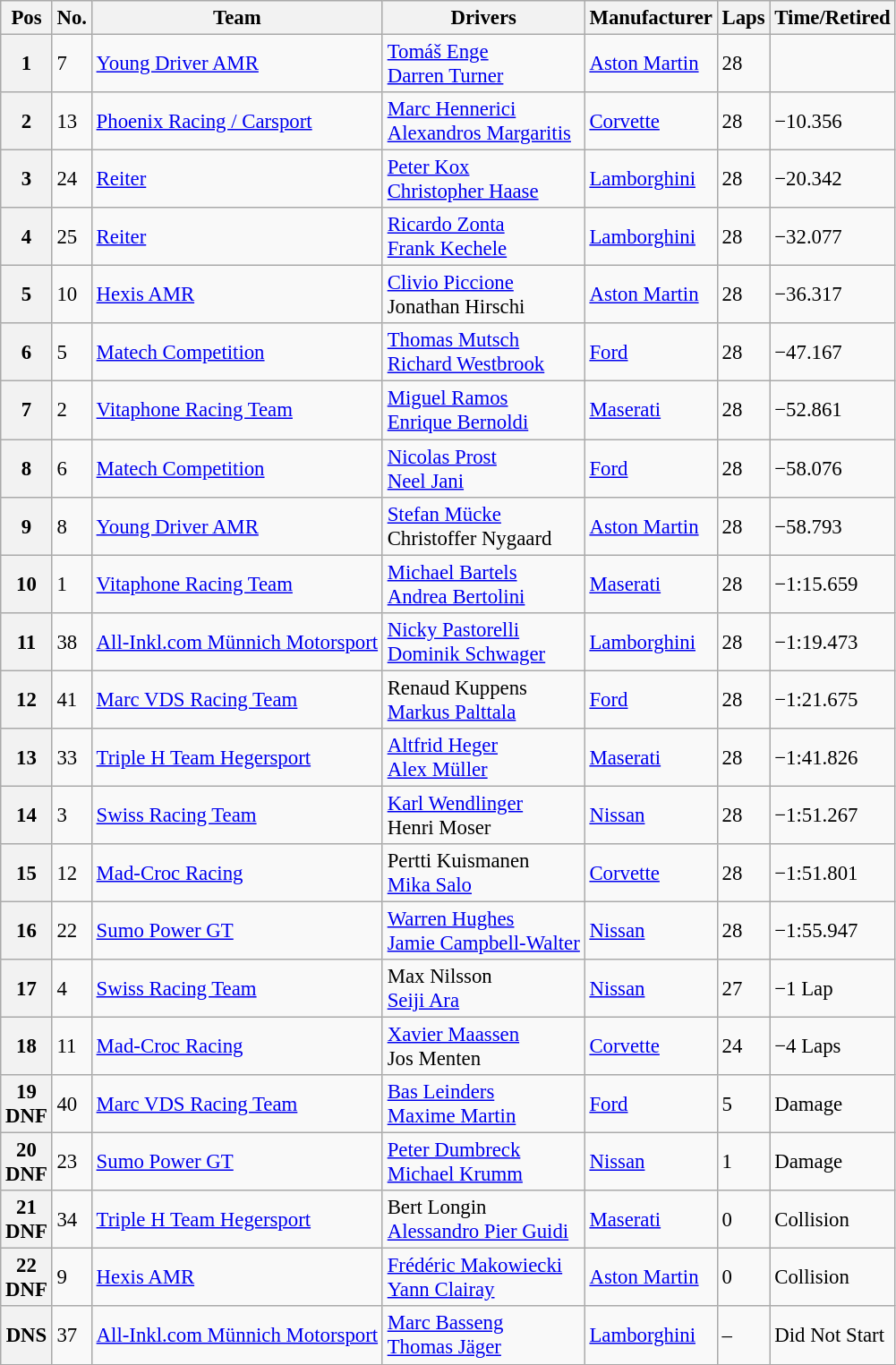<table class="wikitable" style="font-size: 95%;">
<tr>
<th>Pos</th>
<th>No.</th>
<th>Team</th>
<th>Drivers</th>
<th>Manufacturer</th>
<th>Laps</th>
<th>Time/Retired</th>
</tr>
<tr>
<th>1</th>
<td>7</td>
<td> <a href='#'>Young Driver AMR</a></td>
<td> <a href='#'>Tomáš Enge</a><br> <a href='#'>Darren Turner</a></td>
<td><a href='#'>Aston Martin</a></td>
<td>28</td>
<td></td>
</tr>
<tr>
<th>2</th>
<td>13</td>
<td> <a href='#'>Phoenix Racing / Carsport</a></td>
<td> <a href='#'>Marc Hennerici</a><br> <a href='#'>Alexandros Margaritis</a></td>
<td><a href='#'>Corvette</a></td>
<td>28</td>
<td>−10.356</td>
</tr>
<tr>
<th>3</th>
<td>24</td>
<td> <a href='#'>Reiter</a></td>
<td> <a href='#'>Peter Kox</a><br> <a href='#'>Christopher Haase</a></td>
<td><a href='#'>Lamborghini</a></td>
<td>28</td>
<td>−20.342</td>
</tr>
<tr>
<th>4</th>
<td>25</td>
<td> <a href='#'>Reiter</a></td>
<td> <a href='#'>Ricardo Zonta</a><br> <a href='#'>Frank Kechele</a></td>
<td><a href='#'>Lamborghini</a></td>
<td>28</td>
<td>−32.077</td>
</tr>
<tr>
<th>5</th>
<td>10</td>
<td> <a href='#'>Hexis AMR</a></td>
<td> <a href='#'>Clivio Piccione</a><br> Jonathan Hirschi</td>
<td><a href='#'>Aston Martin</a></td>
<td>28</td>
<td>−36.317</td>
</tr>
<tr>
<th>6</th>
<td>5</td>
<td> <a href='#'>Matech Competition</a></td>
<td> <a href='#'>Thomas Mutsch</a><br> <a href='#'>Richard Westbrook</a></td>
<td><a href='#'>Ford</a></td>
<td>28</td>
<td>−47.167</td>
</tr>
<tr>
<th>7</th>
<td>2</td>
<td> <a href='#'>Vitaphone Racing Team</a></td>
<td> <a href='#'>Miguel Ramos</a><br> <a href='#'>Enrique Bernoldi</a></td>
<td><a href='#'>Maserati</a></td>
<td>28</td>
<td>−52.861</td>
</tr>
<tr>
<th>8</th>
<td>6</td>
<td> <a href='#'>Matech Competition</a></td>
<td> <a href='#'>Nicolas Prost</a><br> <a href='#'>Neel Jani</a></td>
<td><a href='#'>Ford</a></td>
<td>28</td>
<td>−58.076</td>
</tr>
<tr>
<th>9</th>
<td>8</td>
<td> <a href='#'>Young Driver AMR</a></td>
<td> <a href='#'>Stefan Mücke</a><br> Christoffer Nygaard</td>
<td><a href='#'>Aston Martin</a></td>
<td>28</td>
<td>−58.793</td>
</tr>
<tr>
<th>10</th>
<td>1</td>
<td> <a href='#'>Vitaphone Racing Team</a></td>
<td> <a href='#'>Michael Bartels</a><br> <a href='#'>Andrea Bertolini</a></td>
<td><a href='#'>Maserati</a></td>
<td>28</td>
<td>−1:15.659</td>
</tr>
<tr>
<th>11</th>
<td>38</td>
<td> <a href='#'>All-Inkl.com Münnich Motorsport</a></td>
<td> <a href='#'>Nicky Pastorelli</a><br> <a href='#'>Dominik Schwager</a></td>
<td><a href='#'>Lamborghini</a></td>
<td>28</td>
<td>−1:19.473</td>
</tr>
<tr>
<th>12</th>
<td>41</td>
<td> <a href='#'>Marc VDS Racing Team</a></td>
<td> Renaud Kuppens<br> <a href='#'>Markus Palttala</a></td>
<td><a href='#'>Ford</a></td>
<td>28</td>
<td>−1:21.675</td>
</tr>
<tr>
<th>13</th>
<td>33</td>
<td> <a href='#'>Triple H Team Hegersport</a></td>
<td> <a href='#'>Altfrid Heger</a><br> <a href='#'>Alex Müller</a></td>
<td><a href='#'>Maserati</a></td>
<td>28</td>
<td>−1:41.826</td>
</tr>
<tr>
<th>14</th>
<td>3</td>
<td> <a href='#'>Swiss Racing Team</a></td>
<td> <a href='#'>Karl Wendlinger</a><br> Henri Moser</td>
<td><a href='#'>Nissan</a></td>
<td>28</td>
<td>−1:51.267</td>
</tr>
<tr>
<th>15</th>
<td>12</td>
<td> <a href='#'>Mad-Croc Racing</a></td>
<td> Pertti Kuismanen<br> <a href='#'>Mika Salo</a></td>
<td><a href='#'>Corvette</a></td>
<td>28</td>
<td>−1:51.801</td>
</tr>
<tr>
<th>16</th>
<td>22</td>
<td> <a href='#'>Sumo Power GT</a></td>
<td> <a href='#'>Warren Hughes</a><br> <a href='#'>Jamie Campbell-Walter</a></td>
<td><a href='#'>Nissan</a></td>
<td>28</td>
<td>−1:55.947</td>
</tr>
<tr>
<th>17</th>
<td>4</td>
<td> <a href='#'>Swiss Racing Team</a></td>
<td> Max Nilsson<br> <a href='#'>Seiji Ara</a></td>
<td><a href='#'>Nissan</a></td>
<td>27</td>
<td>−1 Lap</td>
</tr>
<tr>
<th>18</th>
<td>11</td>
<td> <a href='#'>Mad-Croc Racing</a></td>
<td> <a href='#'>Xavier Maassen</a><br> Jos Menten</td>
<td><a href='#'>Corvette</a></td>
<td>24</td>
<td>−4 Laps</td>
</tr>
<tr>
<th>19<br>DNF</th>
<td>40</td>
<td> <a href='#'>Marc VDS Racing Team</a></td>
<td> <a href='#'>Bas Leinders</a><br> <a href='#'>Maxime Martin</a></td>
<td><a href='#'>Ford</a></td>
<td>5</td>
<td>Damage</td>
</tr>
<tr>
<th>20<br>DNF</th>
<td>23</td>
<td> <a href='#'>Sumo Power GT</a></td>
<td> <a href='#'>Peter Dumbreck</a><br> <a href='#'>Michael Krumm</a></td>
<td><a href='#'>Nissan</a></td>
<td>1</td>
<td>Damage</td>
</tr>
<tr>
<th>21<br>DNF</th>
<td>34</td>
<td> <a href='#'>Triple H Team Hegersport</a></td>
<td> Bert Longin<br> <a href='#'>Alessandro Pier Guidi</a></td>
<td><a href='#'>Maserati</a></td>
<td>0</td>
<td>Collision</td>
</tr>
<tr>
<th>22<br>DNF</th>
<td>9</td>
<td> <a href='#'>Hexis AMR</a></td>
<td> <a href='#'>Frédéric Makowiecki</a><br> <a href='#'>Yann Clairay</a></td>
<td><a href='#'>Aston Martin</a></td>
<td>0</td>
<td>Collision</td>
</tr>
<tr>
<th>DNS</th>
<td>37</td>
<td> <a href='#'>All-Inkl.com Münnich Motorsport</a></td>
<td> <a href='#'>Marc Basseng</a><br> <a href='#'>Thomas Jäger</a></td>
<td><a href='#'>Lamborghini</a></td>
<td>–</td>
<td>Did Not Start</td>
</tr>
<tr>
</tr>
</table>
